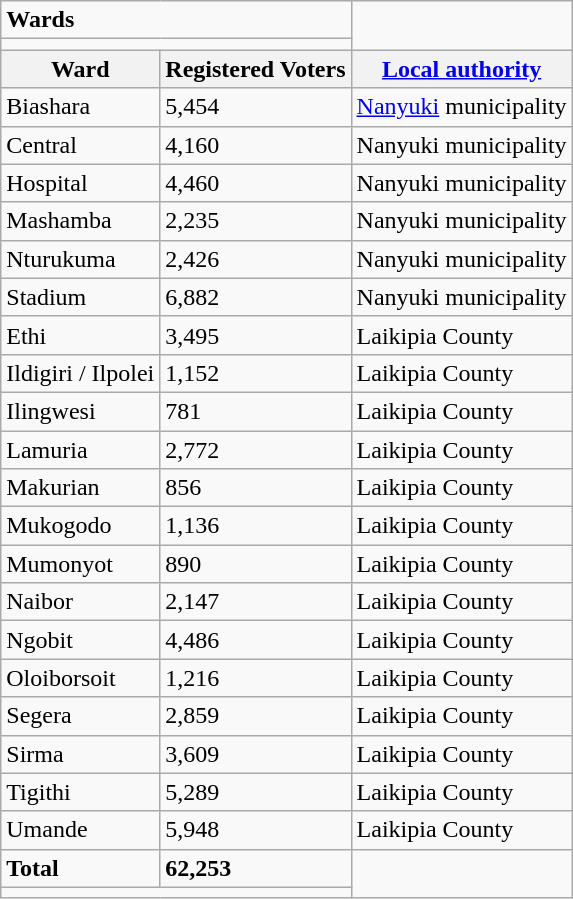<table class="wikitable">
<tr>
<td colspan="2"><strong>Wards</strong></td>
</tr>
<tr>
<td colspan="2"></td>
</tr>
<tr>
<th>Ward</th>
<th>Registered Voters</th>
<th><a href='#'>Local authority</a></th>
</tr>
<tr>
<td>Biashara</td>
<td>5,454</td>
<td><a href='#'>Nanyuki</a> municipality</td>
</tr>
<tr>
<td>Central</td>
<td>4,160</td>
<td>Nanyuki municipality</td>
</tr>
<tr>
<td>Hospital</td>
<td>4,460</td>
<td>Nanyuki municipality</td>
</tr>
<tr>
<td>Mashamba</td>
<td>2,235</td>
<td>Nanyuki municipality</td>
</tr>
<tr>
<td>Nturukuma</td>
<td>2,426</td>
<td>Nanyuki municipality</td>
</tr>
<tr>
<td>Stadium</td>
<td>6,882</td>
<td>Nanyuki municipality</td>
</tr>
<tr>
<td>Ethi</td>
<td>3,495</td>
<td>Laikipia County</td>
</tr>
<tr>
<td>Ildigiri / Ilpolei</td>
<td>1,152</td>
<td>Laikipia County</td>
</tr>
<tr>
<td>Ilingwesi</td>
<td>781</td>
<td>Laikipia County</td>
</tr>
<tr>
<td>Lamuria</td>
<td>2,772</td>
<td>Laikipia County</td>
</tr>
<tr>
<td>Makurian</td>
<td>856</td>
<td>Laikipia County</td>
</tr>
<tr>
<td>Mukogodo</td>
<td>1,136</td>
<td>Laikipia County</td>
</tr>
<tr>
<td>Mumonyot</td>
<td>890</td>
<td>Laikipia County</td>
</tr>
<tr>
<td>Naibor</td>
<td>2,147</td>
<td>Laikipia County</td>
</tr>
<tr>
<td>Ngobit</td>
<td>4,486</td>
<td>Laikipia County</td>
</tr>
<tr>
<td>Oloiborsoit</td>
<td>1,216</td>
<td>Laikipia County</td>
</tr>
<tr>
<td>Segera</td>
<td>2,859</td>
<td>Laikipia County</td>
</tr>
<tr>
<td>Sirma</td>
<td>3,609</td>
<td>Laikipia County</td>
</tr>
<tr>
<td>Tigithi</td>
<td>5,289</td>
<td>Laikipia County</td>
</tr>
<tr>
<td>Umande</td>
<td>5,948</td>
<td>Laikipia County</td>
</tr>
<tr>
<td><strong>Total</strong></td>
<td><strong>62,253</strong></td>
</tr>
<tr>
<td colspan="2"></td>
</tr>
</table>
